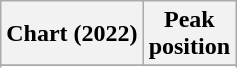<table class="wikitable sortable plainrowheaders" style="text-align:center">
<tr>
<th scope="col">Chart (2022)</th>
<th scope="col">Peak <br>position</th>
</tr>
<tr>
</tr>
<tr>
</tr>
</table>
